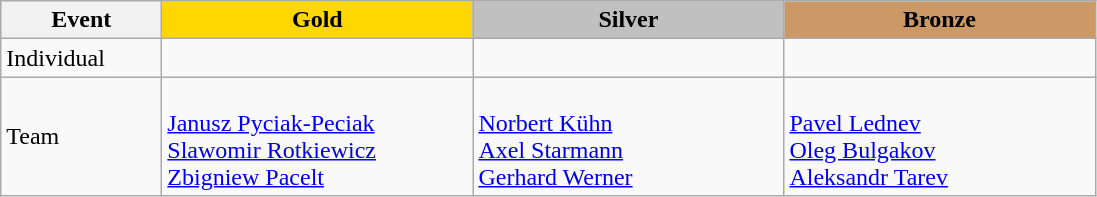<table class="wikitable">
<tr>
<th width="100">Event</th>
<th style="background-color:gold;" width="200"> Gold</th>
<th style="background-color:silver;" width="200">Silver</th>
<th style="background-color:#CC9966;" width="200"> Bronze</th>
</tr>
<tr>
<td>Individual</td>
<td></td>
<td></td>
<td></td>
</tr>
<tr>
<td>Team</td>
<td> <br><a href='#'>Janusz Pyciak-Peciak</a><br> <a href='#'>Slawomir Rotkiewicz</a><br> <a href='#'>Zbigniew Pacelt</a></td>
<td> <br> <a href='#'>Norbert Kühn</a> <br> <a href='#'>Axel Starmann</a><br> <a href='#'>Gerhard Werner</a></td>
<td> <br> <a href='#'>Pavel Lednev</a> <br> <a href='#'>Oleg Bulgakov</a><br> <a href='#'>Aleksandr Tarev</a></td>
</tr>
</table>
